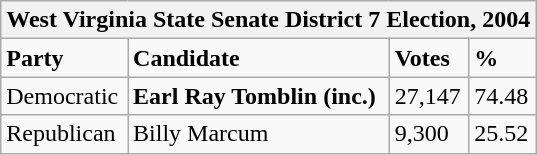<table class="wikitable">
<tr>
<th colspan="4">West Virginia State Senate District 7 Election, 2004</th>
</tr>
<tr>
<td><strong>Party</strong></td>
<td><strong>Candidate</strong></td>
<td><strong>Votes</strong></td>
<td><strong>%</strong></td>
</tr>
<tr>
<td>Democratic</td>
<td><strong>Earl Ray Tomblin (inc.)</strong></td>
<td>27,147</td>
<td>74.48</td>
</tr>
<tr>
<td>Republican</td>
<td>Billy Marcum</td>
<td>9,300</td>
<td>25.52</td>
</tr>
</table>
